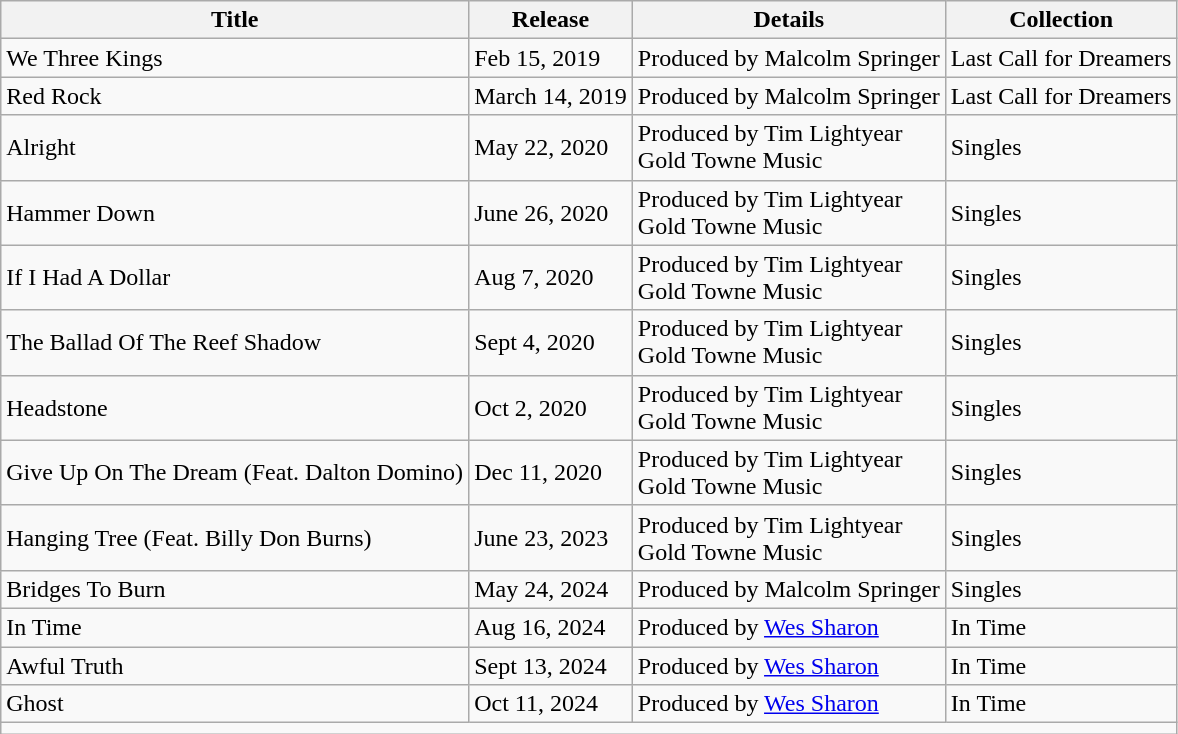<table class="wikitable">
<tr>
<th>Title</th>
<th>Release</th>
<th>Details</th>
<th>Collection</th>
</tr>
<tr>
<td>We Three Kings</td>
<td>Feb 15, 2019</td>
<td>Produced by Malcolm Springer</td>
<td>Last Call for Dreamers</td>
</tr>
<tr>
<td>Red Rock</td>
<td>March 14, 2019</td>
<td>Produced by Malcolm Springer</td>
<td>Last Call for Dreamers</td>
</tr>
<tr>
<td>Alright</td>
<td>May 22, 2020</td>
<td>Produced by Tim Lightyear<br>Gold Towne Music</td>
<td>Singles</td>
</tr>
<tr>
<td>Hammer Down</td>
<td>June 26, 2020</td>
<td>Produced by Tim Lightyear<br>Gold Towne Music</td>
<td>Singles</td>
</tr>
<tr>
<td>If I Had A Dollar</td>
<td>Aug 7, 2020</td>
<td>Produced by Tim Lightyear<br>Gold Towne Music</td>
<td>Singles</td>
</tr>
<tr>
<td>The Ballad Of The Reef Shadow</td>
<td>Sept 4, 2020</td>
<td>Produced by Tim Lightyear<br>Gold Towne Music</td>
<td>Singles</td>
</tr>
<tr>
<td>Headstone</td>
<td>Oct 2, 2020</td>
<td>Produced by Tim Lightyear<br>Gold Towne Music</td>
<td>Singles</td>
</tr>
<tr>
<td>Give Up On The Dream (Feat. Dalton Domino)</td>
<td>Dec 11, 2020</td>
<td>Produced by Tim Lightyear<br>Gold Towne Music</td>
<td>Singles</td>
</tr>
<tr>
<td>Hanging Tree (Feat. Billy Don Burns)</td>
<td>June 23, 2023</td>
<td>Produced by Tim Lightyear<br>Gold Towne Music</td>
<td>Singles</td>
</tr>
<tr>
<td>Bridges To Burn</td>
<td>May 24, 2024</td>
<td>Produced by Malcolm Springer</td>
<td>Singles</td>
</tr>
<tr>
<td>In Time</td>
<td>Aug 16, 2024</td>
<td>Produced by <a href='#'>Wes Sharon</a></td>
<td>In Time</td>
</tr>
<tr>
<td>Awful Truth</td>
<td>Sept 13, 2024</td>
<td>Produced by <a href='#'>Wes Sharon</a></td>
<td>In Time</td>
</tr>
<tr>
<td>Ghost</td>
<td>Oct 11, 2024</td>
<td>Produced by <a href='#'>Wes Sharon</a></td>
<td>In Time</td>
</tr>
<tr>
<td colspan="4"></td>
</tr>
</table>
